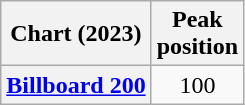<table class="wikitable plainrowheaders" style="text-align:center">
<tr>
<th scope="col">Chart (2023)</th>
<th scope="col">Peak<br>position</th>
</tr>
<tr>
<th scope="row"><a href='#'>Billboard 200</a></th>
<td>100</td>
</tr>
</table>
